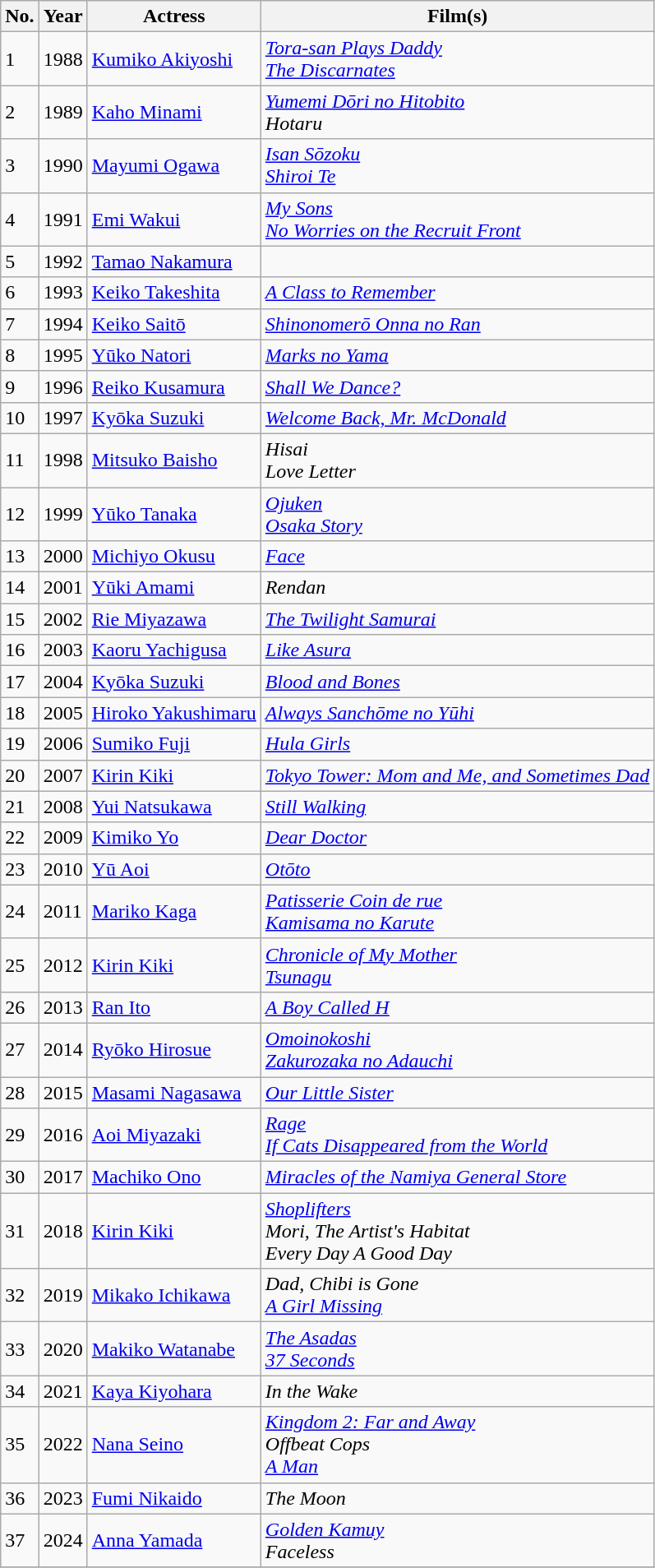<table class="wikitable">
<tr>
<th>No.</th>
<th>Year</th>
<th>Actress</th>
<th>Film(s)</th>
</tr>
<tr>
<td>1</td>
<td>1988</td>
<td><a href='#'>Kumiko Akiyoshi</a></td>
<td><em><a href='#'>Tora-san Plays Daddy</a></em><br><em><a href='#'>The Discarnates</a></em></td>
</tr>
<tr>
<td>2</td>
<td>1989</td>
<td><a href='#'>Kaho Minami</a></td>
<td><em><a href='#'>Yumemi Dōri no Hitobito</a></em><br><em>Hotaru</em></td>
</tr>
<tr>
<td>3</td>
<td>1990</td>
<td><a href='#'>Mayumi Ogawa</a></td>
<td><em><a href='#'>Isan Sōzoku</a></em><br><em><a href='#'>Shiroi Te</a></em></td>
</tr>
<tr>
<td>4</td>
<td>1991</td>
<td><a href='#'>Emi Wakui</a></td>
<td><em><a href='#'>My Sons</a></em><br><em><a href='#'>No Worries on the Recruit Front</a></em></td>
</tr>
<tr>
<td>5</td>
<td>1992</td>
<td><a href='#'>Tamao Nakamura</a></td>
<td></td>
</tr>
<tr>
<td>6</td>
<td>1993</td>
<td><a href='#'>Keiko Takeshita</a></td>
<td><em><a href='#'>A Class to Remember</a></em></td>
</tr>
<tr>
<td>7</td>
<td>1994</td>
<td><a href='#'>Keiko Saitō</a></td>
<td><em><a href='#'>Shinonomerō Onna no Ran</a></em></td>
</tr>
<tr>
<td>8</td>
<td>1995</td>
<td><a href='#'>Yūko Natori</a></td>
<td><em><a href='#'>Marks no Yama</a></em></td>
</tr>
<tr>
<td>9</td>
<td>1996</td>
<td><a href='#'>Reiko Kusamura</a></td>
<td><em><a href='#'>Shall We Dance?</a></em></td>
</tr>
<tr>
<td>10</td>
<td>1997</td>
<td><a href='#'>Kyōka Suzuki</a></td>
<td><em><a href='#'>Welcome Back, Mr. McDonald</a></em></td>
</tr>
<tr>
<td>11</td>
<td>1998</td>
<td><a href='#'>Mitsuko Baisho</a></td>
<td><em>Hisai</em><br><em>Love Letter</em></td>
</tr>
<tr>
<td>12</td>
<td>1999</td>
<td><a href='#'>Yūko Tanaka</a></td>
<td><em><a href='#'>Ojuken</a></em><br><em><a href='#'>Osaka Story</a></em></td>
</tr>
<tr>
<td>13</td>
<td>2000</td>
<td><a href='#'>Michiyo Okusu</a></td>
<td><em><a href='#'>Face</a></em></td>
</tr>
<tr>
<td>14</td>
<td>2001</td>
<td><a href='#'>Yūki Amami</a></td>
<td><em>Rendan</em></td>
</tr>
<tr>
<td>15</td>
<td>2002</td>
<td><a href='#'>Rie Miyazawa</a></td>
<td><em><a href='#'>The Twilight Samurai</a></em></td>
</tr>
<tr>
<td>16</td>
<td>2003</td>
<td><a href='#'>Kaoru Yachigusa</a></td>
<td><em><a href='#'>Like Asura</a></em></td>
</tr>
<tr>
<td>17</td>
<td>2004</td>
<td><a href='#'>Kyōka Suzuki</a></td>
<td><em><a href='#'>Blood and Bones</a></em></td>
</tr>
<tr>
<td>18</td>
<td>2005</td>
<td><a href='#'>Hiroko Yakushimaru</a></td>
<td><em><a href='#'>Always Sanchōme no Yūhi</a></em></td>
</tr>
<tr>
<td>19</td>
<td>2006</td>
<td><a href='#'>Sumiko Fuji</a></td>
<td><em><a href='#'>Hula Girls</a></em></td>
</tr>
<tr>
<td>20</td>
<td>2007</td>
<td><a href='#'>Kirin Kiki</a></td>
<td><em><a href='#'>Tokyo Tower: Mom and Me, and Sometimes Dad</a></em></td>
</tr>
<tr>
<td>21</td>
<td>2008</td>
<td><a href='#'>Yui Natsukawa</a></td>
<td><em><a href='#'>Still Walking</a></em></td>
</tr>
<tr>
<td>22</td>
<td>2009</td>
<td><a href='#'>Kimiko Yo</a></td>
<td><em><a href='#'>Dear Doctor</a></em></td>
</tr>
<tr>
<td>23</td>
<td>2010</td>
<td><a href='#'>Yū Aoi</a></td>
<td><em><a href='#'>Otōto</a></em></td>
</tr>
<tr>
<td>24</td>
<td>2011</td>
<td><a href='#'>Mariko Kaga</a></td>
<td><em><a href='#'>Patisserie Coin de rue</a></em><br><em><a href='#'>Kamisama no Karute</a></em></td>
</tr>
<tr>
<td>25</td>
<td>2012</td>
<td><a href='#'>Kirin Kiki</a></td>
<td><em><a href='#'>Chronicle of My Mother</a></em><br><em><a href='#'>Tsunagu</a></em></td>
</tr>
<tr>
<td>26</td>
<td>2013</td>
<td><a href='#'>Ran Ito</a></td>
<td><em><a href='#'>A Boy Called H</a></em></td>
</tr>
<tr>
<td>27</td>
<td>2014</td>
<td><a href='#'>Ryōko Hirosue</a></td>
<td><em><a href='#'>Omoinokoshi</a></em><br><em><a href='#'>Zakurozaka no Adauchi</a></em></td>
</tr>
<tr>
<td>28</td>
<td>2015</td>
<td><a href='#'>Masami Nagasawa</a></td>
<td><em><a href='#'>Our Little Sister</a></em></td>
</tr>
<tr>
<td>29</td>
<td>2016</td>
<td><a href='#'>Aoi Miyazaki</a></td>
<td><em><a href='#'>Rage</a></em><br><em><a href='#'>If Cats Disappeared from the World</a></em></td>
</tr>
<tr>
<td>30</td>
<td>2017</td>
<td><a href='#'>Machiko Ono</a></td>
<td><em><a href='#'>Miracles of the Namiya General Store</a></em></td>
</tr>
<tr>
<td>31</td>
<td>2018</td>
<td><a href='#'>Kirin Kiki</a></td>
<td><em><a href='#'>Shoplifters</a></em><br><em>Mori, The Artist's Habitat</em><br><em>Every Day A Good Day</em></td>
</tr>
<tr>
<td>32</td>
<td>2019</td>
<td><a href='#'>Mikako Ichikawa</a></td>
<td><em>Dad, Chibi is Gone</em><br><em><a href='#'>A Girl Missing</a></em></td>
</tr>
<tr>
<td>33</td>
<td>2020</td>
<td><a href='#'>Makiko Watanabe</a></td>
<td><em><a href='#'>The Asadas</a></em><br><em><a href='#'>37 Seconds</a></em></td>
</tr>
<tr>
<td>34</td>
<td>2021</td>
<td><a href='#'>Kaya Kiyohara</a></td>
<td><em>In the Wake</em></td>
</tr>
<tr>
<td>35</td>
<td>2022</td>
<td><a href='#'>Nana Seino</a></td>
<td><em><a href='#'>Kingdom 2: Far and Away</a></em><br><em>Offbeat Cops</em><br><em><a href='#'>A Man</a></em></td>
</tr>
<tr>
<td>36</td>
<td>2023</td>
<td><a href='#'>Fumi Nikaido</a></td>
<td><em>The Moon</em></td>
</tr>
<tr>
<td>37</td>
<td>2024</td>
<td><a href='#'>Anna Yamada</a></td>
<td><em><a href='#'>Golden Kamuy</a></em><br><em>Faceless</em></td>
</tr>
<tr>
</tr>
</table>
